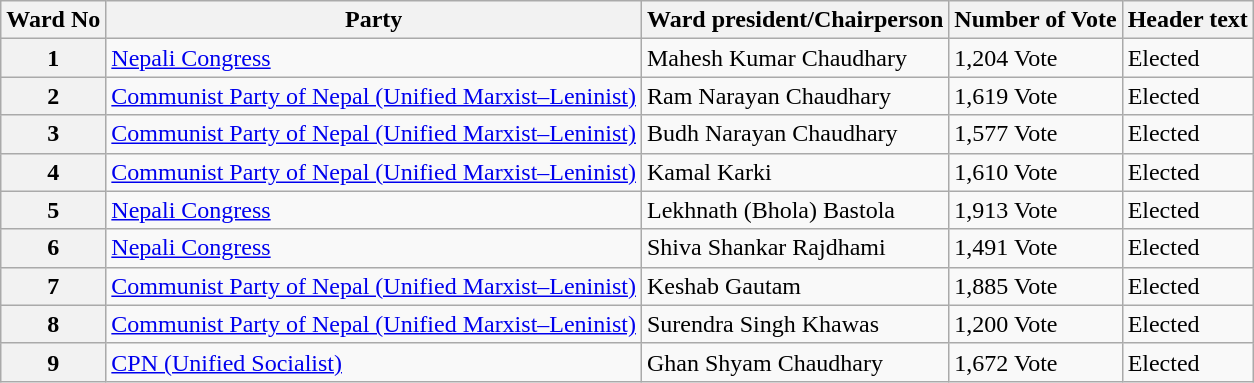<table class="wikitable sortable mw-collapsible">
<tr>
<th>Ward No</th>
<th>Party</th>
<th>Ward president/Chairperson</th>
<th>Number of Vote</th>
<th>Header text</th>
</tr>
<tr>
<th>1</th>
<td><a href='#'>Nepali Congress</a></td>
<td>Mahesh Kumar Chaudhary</td>
<td>1,204 Vote</td>
<td>Elected</td>
</tr>
<tr>
<th>2</th>
<td><a href='#'>Communist Party of Nepal (Unified Marxist–Leninist)</a></td>
<td>Ram Narayan Chaudhary</td>
<td>1,619 Vote</td>
<td>Elected</td>
</tr>
<tr>
<th>3</th>
<td><a href='#'>Communist Party of Nepal (Unified Marxist–Leninist)</a></td>
<td>Budh Narayan Chaudhary</td>
<td>1,577 Vote</td>
<td>Elected</td>
</tr>
<tr>
<th>4</th>
<td><a href='#'>Communist Party of Nepal (Unified Marxist–Leninist)</a></td>
<td>Kamal Karki</td>
<td>1,610 Vote</td>
<td>Elected</td>
</tr>
<tr>
<th>5</th>
<td><a href='#'>Nepali Congress</a></td>
<td>Lekhnath (Bhola) Bastola</td>
<td>1,913 Vote</td>
<td>Elected</td>
</tr>
<tr>
<th>6</th>
<td><a href='#'>Nepali Congress</a></td>
<td>Shiva Shankar Rajdhami</td>
<td>1,491 Vote</td>
<td>Elected</td>
</tr>
<tr>
<th>7</th>
<td><a href='#'>Communist Party of Nepal (Unified Marxist–Leninist)</a></td>
<td>Keshab Gautam</td>
<td>1,885 Vote</td>
<td>Elected</td>
</tr>
<tr>
<th>8</th>
<td><a href='#'>Communist Party of Nepal (Unified Marxist–Leninist)</a></td>
<td>Surendra Singh Khawas</td>
<td>1,200 Vote</td>
<td>Elected</td>
</tr>
<tr>
<th>9</th>
<td><a href='#'>CPN (Unified Socialist)</a></td>
<td>Ghan Shyam Chaudhary</td>
<td>1,672 Vote</td>
<td>Elected</td>
</tr>
</table>
